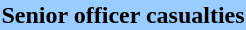<table style="align:left; margin-left:1em">
<tr>
<th bgcolor="#99ccff">Senior officer casualties</th>
</tr>
<tr>
<td></td>
</tr>
</table>
